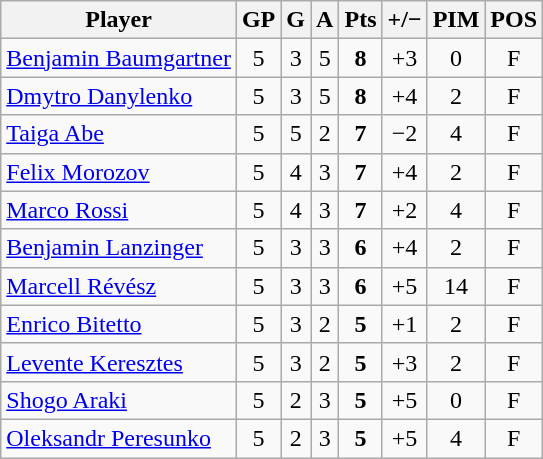<table class="wikitable sortable" style="text-align:center;">
<tr>
<th>Player</th>
<th>GP</th>
<th>G</th>
<th>A</th>
<th>Pts</th>
<th>+/−</th>
<th>PIM</th>
<th>POS</th>
</tr>
<tr>
<td style="text-align:left;"> <a href='#'>Benjamin Baumgartner</a></td>
<td>5</td>
<td>3</td>
<td>5</td>
<td><strong>8</strong></td>
<td>+3</td>
<td>0</td>
<td>F</td>
</tr>
<tr>
<td style="text-align:left;"> <a href='#'>Dmytro Danylenko</a></td>
<td>5</td>
<td>3</td>
<td>5</td>
<td><strong>8</strong></td>
<td>+4</td>
<td>2</td>
<td>F</td>
</tr>
<tr>
<td style="text-align:left;"> <a href='#'>Taiga Abe</a></td>
<td>5</td>
<td>5</td>
<td>2</td>
<td><strong>7</strong></td>
<td>−2</td>
<td>4</td>
<td>F</td>
</tr>
<tr>
<td style="text-align:left;"> <a href='#'>Felix Morozov</a></td>
<td>5</td>
<td>4</td>
<td>3</td>
<td><strong>7</strong></td>
<td>+4</td>
<td>2</td>
<td>F</td>
</tr>
<tr>
<td style="text-align:left;"> <a href='#'>Marco Rossi</a></td>
<td>5</td>
<td>4</td>
<td>3</td>
<td><strong>7</strong></td>
<td>+2</td>
<td>4</td>
<td>F</td>
</tr>
<tr>
<td style="text-align:left;"> <a href='#'>Benjamin Lanzinger</a></td>
<td>5</td>
<td>3</td>
<td>3</td>
<td><strong>6</strong></td>
<td>+4</td>
<td>2</td>
<td>F</td>
</tr>
<tr>
<td style="text-align:left;"> <a href='#'>Marcell Révész</a></td>
<td>5</td>
<td>3</td>
<td>3</td>
<td><strong>6</strong></td>
<td>+5</td>
<td>14</td>
<td>F</td>
</tr>
<tr>
<td style="text-align:left;"> <a href='#'>Enrico Bitetto</a></td>
<td>5</td>
<td>3</td>
<td>2</td>
<td><strong>5</strong></td>
<td>+1</td>
<td>2</td>
<td>F</td>
</tr>
<tr>
<td style="text-align:left;"> <a href='#'>Levente Keresztes</a></td>
<td>5</td>
<td>3</td>
<td>2</td>
<td><strong>5</strong></td>
<td>+3</td>
<td>2</td>
<td>F</td>
</tr>
<tr>
<td style="text-align:left;"> <a href='#'>Shogo Araki</a></td>
<td>5</td>
<td>2</td>
<td>3</td>
<td><strong>5</strong></td>
<td>+5</td>
<td>0</td>
<td>F</td>
</tr>
<tr>
<td style="text-align:left;"> <a href='#'>Oleksandr Peresunko</a></td>
<td>5</td>
<td>2</td>
<td>3</td>
<td><strong>5</strong></td>
<td>+5</td>
<td>4</td>
<td>F</td>
</tr>
</table>
